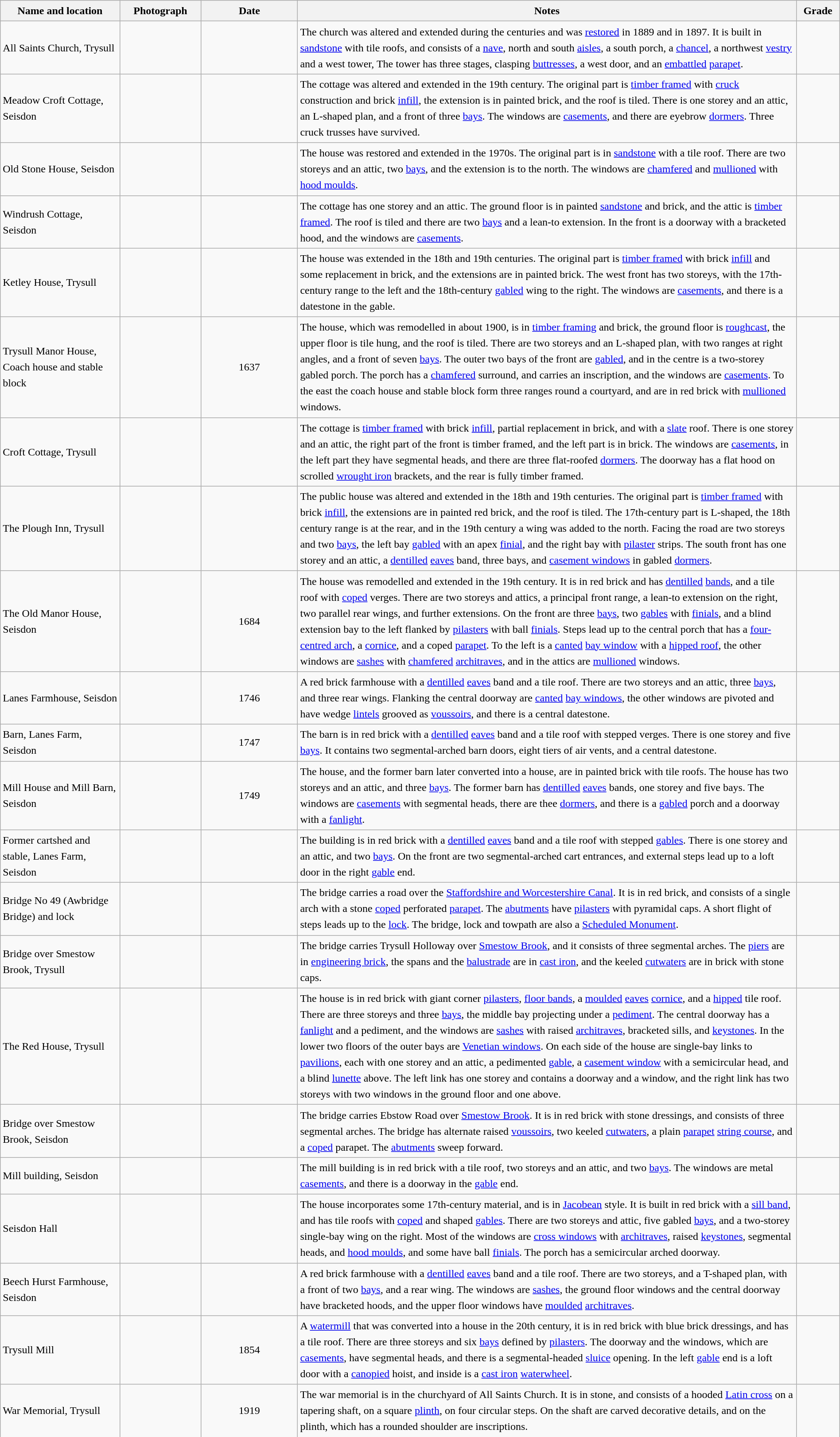<table class="wikitable sortable plainrowheaders" style="width:100%; border:0; text-align:left; line-height:150%;">
<tr>
<th scope="col"  style="width:150px">Name and location</th>
<th scope="col"  style="width:100px" class="unsortable">Photograph</th>
<th scope="col"  style="width:120px">Date</th>
<th scope="col"  style="width:650px" class="unsortable">Notes</th>
<th scope="col"  style="width:50px">Grade</th>
</tr>
<tr>
<td>All Saints Church, Trysull<br><small></small></td>
<td></td>
<td align="center"></td>
<td>The church was altered and extended during the centuries and was <a href='#'>restored</a> in 1889 and in 1897.  It is built in <a href='#'>sandstone</a> with tile roofs, and consists of a <a href='#'>nave</a>, north and south <a href='#'>aisles</a>, a south porch, a <a href='#'>chancel</a>, a northwest <a href='#'>vestry</a> and a west tower,  The tower has three stages, clasping <a href='#'>buttresses</a>, a west door, and an <a href='#'>embattled</a> <a href='#'>parapet</a>.</td>
<td align="center" ></td>
</tr>
<tr>
<td>Meadow Croft Cottage, Seisdon<br><small></small></td>
<td></td>
<td align="center"></td>
<td>The cottage was altered and extended in the 19th century.  The original part is <a href='#'>timber framed</a> with <a href='#'>cruck</a> construction and brick <a href='#'>infill</a>, the extension is in painted brick, and the roof is tiled.  There is one storey and an attic, an L-shaped plan, and a front of three <a href='#'>bays</a>.  The windows are <a href='#'>casements</a>, and there are eyebrow <a href='#'>dormers</a>.  Three cruck trusses have survived.</td>
<td align="center" ></td>
</tr>
<tr>
<td>Old Stone House, Seisdon<br><small></small></td>
<td></td>
<td align="center"></td>
<td>The house was restored and extended in the 1970s.  The original part is in <a href='#'>sandstone</a> with a tile roof.  There are two storeys and an attic, two <a href='#'>bays</a>, and the extension is to the north.  The windows are <a href='#'>chamfered</a> and <a href='#'>mullioned</a> with <a href='#'>hood moulds</a>.</td>
<td align="center" ></td>
</tr>
<tr>
<td>Windrush Cottage, Seisdon<br><small></small></td>
<td></td>
<td align="center"></td>
<td>The cottage has one storey and an attic.  The ground floor is in painted <a href='#'>sandstone</a> and brick, and the attic is <a href='#'>timber framed</a>.  The roof is tiled and there are two <a href='#'>bays</a> and a lean-to extension.  In the front is a doorway with a bracketed hood, and the windows are <a href='#'>casements</a>.</td>
<td align="center" ></td>
</tr>
<tr>
<td>Ketley House, Trysull<br><small></small></td>
<td></td>
<td align="center"></td>
<td>The house was extended in the 18th and 19th centuries.  The original part is <a href='#'>timber framed</a> with brick <a href='#'>infill</a> and some replacement in brick, and the extensions are in painted brick.  The west front has two storeys, with the 17th-century range to the left and the 18th-century <a href='#'>gabled</a> wing to the right.  The windows are <a href='#'>casements</a>, and there is a datestone in the gable.</td>
<td align="center" ></td>
</tr>
<tr>
<td>Trysull Manor House, Coach house and stable block<br><small></small></td>
<td></td>
<td align="center">1637</td>
<td>The house, which was remodelled in about 1900, is in <a href='#'>timber framing</a> and brick, the ground floor is <a href='#'>roughcast</a>, the upper floor is tile hung, and the roof is tiled.  There are two storeys and an L-shaped plan, with two ranges at right angles, and a front of seven <a href='#'>bays</a>.  The outer two bays of the front are <a href='#'>gabled</a>, and in the centre is a two-storey gabled porch.  The porch has a <a href='#'>chamfered</a> surround, and carries an inscription, and the windows are <a href='#'>casements</a>.  To the east the coach house and stable block form three ranges round a courtyard, and are in red brick with <a href='#'>mullioned</a> windows.</td>
<td align="center" ></td>
</tr>
<tr>
<td>Croft Cottage, Trysull<br><small></small></td>
<td></td>
<td align="center"></td>
<td>The cottage is <a href='#'>timber framed</a> with brick <a href='#'>infill</a>, partial replacement in brick, and with a <a href='#'>slate</a> roof.  There is one storey and an attic, the right part of the front is timber framed, and the left part is in brick.  The windows are <a href='#'>casements</a>, in the left part they have segmental heads, and there are three flat-roofed <a href='#'>dormers</a>.  The doorway has a flat hood on scrolled <a href='#'>wrought iron</a> brackets, and the rear is fully timber framed.</td>
<td align="center" ></td>
</tr>
<tr>
<td>The Plough Inn, Trysull<br><small></small></td>
<td></td>
<td align="center"></td>
<td>The public house was altered and extended in the 18th and 19th centuries.  The original part is <a href='#'>timber framed</a> with brick <a href='#'>infill</a>, the extensions are in painted red brick, and the roof is tiled.  The 17th-century part is L-shaped, the 18th century range is at the rear, and in the 19th century a wing was added to the north.  Facing the road are two storeys and two <a href='#'>bays</a>, the left bay <a href='#'>gabled</a> with an apex <a href='#'>finial</a>, and the right bay with <a href='#'>pilaster</a> strips.  The south front has one storey and an attic, a <a href='#'>dentilled</a> <a href='#'>eaves</a> band, three bays, and <a href='#'>casement windows</a> in gabled <a href='#'>dormers</a>.</td>
<td align="center" ></td>
</tr>
<tr>
<td>The Old Manor House, Seisdon<br><small></small></td>
<td></td>
<td align="center">1684</td>
<td>The house was remodelled and extended in the 19th century.  It is in red brick and has <a href='#'>dentilled</a> <a href='#'>bands</a>, and a tile roof with <a href='#'>coped</a> verges.  There are two storeys and attics, a principal front range, a lean-to extension on the right, two parallel rear wings, and further extensions.  On the front are three <a href='#'>bays</a>, two <a href='#'>gables</a> with <a href='#'>finials</a>, and a blind extension bay to the left flanked by <a href='#'>pilasters</a> with ball <a href='#'>finials</a>.  Steps lead up to the central porch that has a <a href='#'>four-centred arch</a>, a <a href='#'>cornice</a>, and a coped <a href='#'>parapet</a>.  To the left is a <a href='#'>canted</a> <a href='#'>bay window</a> with a <a href='#'>hipped roof</a>, the other windows are <a href='#'>sashes</a> with <a href='#'>chamfered</a> <a href='#'>architraves</a>, and in the attics are <a href='#'>mullioned</a> windows.</td>
<td align="center" ></td>
</tr>
<tr>
<td>Lanes Farmhouse, Seisdon<br><small></small></td>
<td></td>
<td align="center">1746</td>
<td>A red brick farmhouse with a <a href='#'>dentilled</a> <a href='#'>eaves</a> band and a tile roof.  There are two storeys and an attic, three <a href='#'>bays</a>, and three rear wings.  Flanking the central doorway are <a href='#'>canted</a> <a href='#'>bay windows</a>, the other windows are pivoted and have wedge <a href='#'>lintels</a> grooved as <a href='#'>voussoirs</a>, and there is a central datestone.</td>
<td align="center" ></td>
</tr>
<tr>
<td>Barn, Lanes Farm, Seisdon<br><small></small></td>
<td></td>
<td align="center">1747</td>
<td>The barn is in red brick with a <a href='#'>dentilled</a> <a href='#'>eaves</a> band and a tile roof with stepped verges.  There is one storey and five <a href='#'>bays</a>.  It contains two segmental-arched barn doors, eight tiers of air vents, and a central datestone.</td>
<td align="center" ></td>
</tr>
<tr>
<td>Mill House and Mill Barn, Seisdon<br><small></small></td>
<td></td>
<td align="center">1749</td>
<td>The house, and the former barn later converted into a house, are in painted brick with tile roofs.  The house has two storeys and an attic, and three <a href='#'>bays</a>.  The former barn has <a href='#'>dentilled</a> <a href='#'>eaves</a> bands, one storey and five bays.  The windows are <a href='#'>casements</a> with segmental heads, there are thee <a href='#'>dormers</a>, and there is a <a href='#'>gabled</a> porch and a doorway with a <a href='#'>fanlight</a>.</td>
<td align="center" ></td>
</tr>
<tr>
<td>Former cartshed and stable, Lanes Farm, Seisdon<br><small></small></td>
<td></td>
<td align="center"></td>
<td>The building is in red brick with a <a href='#'>dentilled</a> <a href='#'>eaves</a> band and a tile roof with stepped <a href='#'>gables</a>.  There is one storey and an attic, and two <a href='#'>bays</a>.  On the front are two segmental-arched cart entrances, and external steps lead up to a loft door in the right <a href='#'>gable</a> end.</td>
<td align="center" ></td>
</tr>
<tr>
<td>Bridge No 49 (Awbridge Bridge) and lock<br><small></small></td>
<td></td>
<td align="center"></td>
<td>The bridge carries a road over the <a href='#'>Staffordshire and Worcestershire Canal</a>.  It is in red brick, and consists of a single arch with a stone <a href='#'>coped</a> perforated <a href='#'>parapet</a>.  The <a href='#'>abutments</a> have <a href='#'>pilasters</a> with pyramidal caps.  A short flight of steps leads up to the <a href='#'>lock</a>.  The bridge, lock and towpath are also a <a href='#'>Scheduled Monument</a>.</td>
<td align="center" ></td>
</tr>
<tr>
<td>Bridge over Smestow Brook, Trysull<br><small></small></td>
<td></td>
<td align="center"></td>
<td>The bridge carries Trysull Holloway over <a href='#'>Smestow Brook</a>, and it consists of three segmental arches.  The <a href='#'>piers</a> are in <a href='#'>engineering brick</a>, the spans and the <a href='#'>balustrade</a> are in <a href='#'>cast iron</a>, and the keeled <a href='#'>cutwaters</a> are in brick with stone caps.</td>
<td align="center" ></td>
</tr>
<tr>
<td>The Red House, Trysull<br><small></small></td>
<td></td>
<td align="center"></td>
<td>The house is in red brick with giant corner <a href='#'>pilasters</a>, <a href='#'>floor bands</a>, a <a href='#'>moulded</a> <a href='#'>eaves</a> <a href='#'>cornice</a>, and a <a href='#'>hipped</a> tile roof.  There are three storeys and three <a href='#'>bays</a>, the middle bay projecting under a <a href='#'>pediment</a>.  The central doorway has a <a href='#'>fanlight</a> and a pediment, and the windows are <a href='#'>sashes</a> with raised <a href='#'>architraves</a>, bracketed sills, and <a href='#'>keystones</a>.  In the lower two floors of the outer bays are <a href='#'>Venetian windows</a>.  On each side of the house are single-bay links to <a href='#'>pavilions</a>, each with one storey and an attic, a pedimented <a href='#'>gable</a>, a <a href='#'>casement window</a> with a semicircular head, and a blind <a href='#'>lunette</a> above.  The left link has one storey and contains a doorway and a window, and the right link has two storeys with two windows in the ground floor and one above.</td>
<td align="center" ></td>
</tr>
<tr>
<td>Bridge over Smestow Brook, Seisdon<br><small></small></td>
<td></td>
<td align="center"></td>
<td>The bridge carries Ebstow Road over <a href='#'>Smestow Brook</a>.  It is in red brick with stone dressings, and consists of three segmental arches.  The bridge has alternate raised <a href='#'>voussoirs</a>, two keeled <a href='#'>cutwaters</a>, a plain <a href='#'>parapet</a> <a href='#'>string course</a>, and a <a href='#'>coped</a> parapet.  The <a href='#'>abutments</a> sweep forward.</td>
<td align="center" ></td>
</tr>
<tr>
<td>Mill building, Seisdon<br><small></small></td>
<td></td>
<td align="center"></td>
<td>The mill building is in red brick with a tile roof, two storeys and an attic, and two <a href='#'>bays</a>.  The windows are metal <a href='#'>casements</a>, and there is a doorway in the <a href='#'>gable</a> end.</td>
<td align="center" ></td>
</tr>
<tr>
<td>Seisdon Hall<br><small></small></td>
<td></td>
<td align="center"></td>
<td>The house incorporates some 17th-century material, and is in <a href='#'>Jacobean</a> style.  It is built in red brick with a <a href='#'>sill band</a>, and has tile roofs with <a href='#'>coped</a> and shaped <a href='#'>gables</a>.  There are two storeys and attic, five gabled <a href='#'>bays</a>, and a two-storey single-bay wing on the right.  Most of the windows are <a href='#'>cross windows</a> with <a href='#'>architraves</a>, raised <a href='#'>keystones</a>, segmental heads, and <a href='#'>hood moulds</a>, and some have ball <a href='#'>finials</a>.  The porch has a semicircular arched doorway.</td>
<td align="center" ></td>
</tr>
<tr>
<td>Beech Hurst Farmhouse, Seisdon<br><small></small></td>
<td></td>
<td align="center"></td>
<td>A red brick farmhouse with a <a href='#'>dentilled</a> <a href='#'>eaves</a> band and a tile roof.  There are two storeys, and a T-shaped plan, with a front of two <a href='#'>bays</a>, and a rear wing.  The windows are <a href='#'>sashes</a>, the ground floor windows and the central doorway have bracketed hoods, and the upper floor windows have <a href='#'>moulded</a> <a href='#'>architraves</a>.</td>
<td align="center" ></td>
</tr>
<tr>
<td>Trysull Mill<br><small></small></td>
<td></td>
<td align="center">1854</td>
<td>A <a href='#'>watermill</a> that was converted into a house in the 20th century, it is in red brick with blue brick dressings, and has a tile roof.  There are three storeys and six <a href='#'>bays</a> defined by <a href='#'>pilasters</a>.  The doorway and the windows, which are <a href='#'>casements</a>, have segmental heads, and there is a segmental-headed <a href='#'>sluice</a> opening.  In the left <a href='#'>gable</a> end is a loft door with a <a href='#'>canopied</a> hoist, and inside is a <a href='#'>cast iron</a> <a href='#'>waterwheel</a>.</td>
<td align="center" ></td>
</tr>
<tr>
<td>War Memorial, Trysull<br><small></small></td>
<td></td>
<td align="center">1919</td>
<td>The war memorial is in the churchyard of All Saints Church.  It is in stone, and consists of a hooded <a href='#'>Latin cross</a> on a tapering shaft, on a square <a href='#'>plinth</a>, on four circular steps.  On the shaft are carved decorative details, and on the plinth, which has a rounded shoulder are inscriptions.</td>
<td align="center" ></td>
</tr>
<tr>
</tr>
</table>
